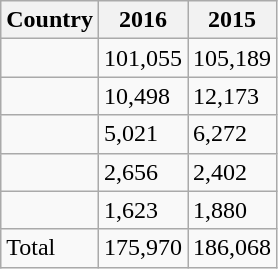<table class="wikitable sortable">
<tr>
<th>Country</th>
<th>2016</th>
<th>2015</th>
</tr>
<tr>
<td></td>
<td>101,055</td>
<td>105,189</td>
</tr>
<tr>
<td></td>
<td>10,498</td>
<td>12,173</td>
</tr>
<tr>
<td></td>
<td>5,021</td>
<td>6,272</td>
</tr>
<tr>
<td></td>
<td>2,656</td>
<td>2,402</td>
</tr>
<tr>
<td></td>
<td>1,623</td>
<td>1,880</td>
</tr>
<tr>
<td>Total</td>
<td>175,970</td>
<td>186,068</td>
</tr>
</table>
